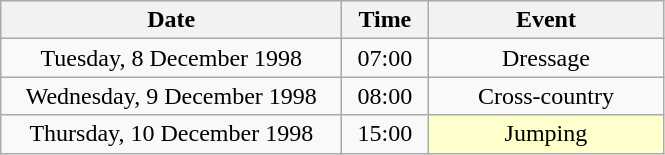<table class = "wikitable" style="text-align:center;">
<tr>
<th width=220>Date</th>
<th width=50>Time</th>
<th width=150>Event</th>
</tr>
<tr>
<td>Tuesday, 8 December 1998</td>
<td>07:00</td>
<td>Dressage</td>
</tr>
<tr>
<td>Wednesday, 9 December 1998</td>
<td>08:00</td>
<td>Cross-country</td>
</tr>
<tr>
<td>Thursday, 10 December 1998</td>
<td>15:00</td>
<td bgcolor=ffffcc>Jumping</td>
</tr>
</table>
